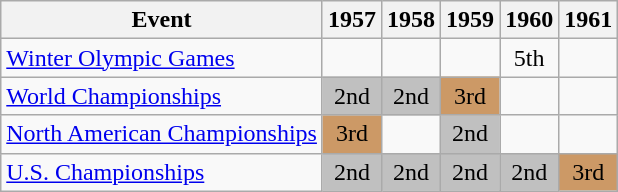<table class="wikitable">
<tr>
<th>Event</th>
<th>1957</th>
<th>1958</th>
<th>1959</th>
<th>1960</th>
<th>1961</th>
</tr>
<tr>
<td><a href='#'>Winter Olympic Games</a></td>
<td></td>
<td></td>
<td></td>
<td align="center">5th</td>
<td></td>
</tr>
<tr>
<td><a href='#'>World Championships</a></td>
<td align="center" bgcolor="silver">2nd</td>
<td align="center" bgcolor="silver">2nd</td>
<td align="center" bgcolor="CC9966">3rd</td>
<td></td>
<td></td>
</tr>
<tr>
<td><a href='#'>North American Championships</a></td>
<td align="center" bgcolor="CC9966">3rd</td>
<td></td>
<td align="center" bgcolor="silver">2nd</td>
<td></td>
<td></td>
</tr>
<tr>
<td><a href='#'>U.S. Championships</a></td>
<td align="center" bgcolor="silver">2nd</td>
<td align="center" bgcolor="silver">2nd</td>
<td align="center" bgcolor="silver">2nd</td>
<td align="center" bgcolor="silver">2nd</td>
<td align="center" bgcolor="CC9966">3rd</td>
</tr>
</table>
